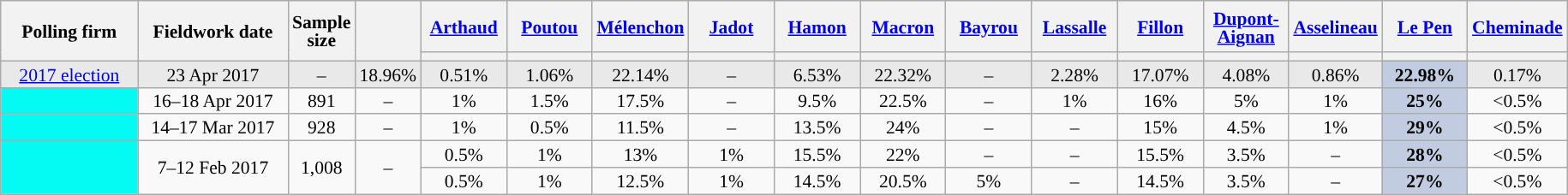<table class="wikitable sortable" style="text-align:center;font-size:90%;line-height:14px;">
<tr style="height:40px;">
<th style="width:100px;" rowspan="2">Polling firm</th>
<th style="width:110px;" rowspan="2">Fieldwork date</th>
<th style="width:35px;" rowspan="2">Sample<br>size</th>
<th style="width:30px;" rowspan="2"></th>
<th class="unsortable" style="width:60px;"><a href='#'>Arthaud</a><br></th>
<th class="unsortable" style="width:60px;"><a href='#'>Poutou</a><br></th>
<th class="unsortable" style="width:60px;"><a href='#'>Mélenchon</a><br></th>
<th class="unsortable" style="width:60px;"><a href='#'>Jadot</a><br></th>
<th class="unsortable" style="width:60px;"><a href='#'>Hamon</a><br></th>
<th class="unsortable" style="width:60px;"><a href='#'>Macron</a><br></th>
<th class="unsortable" style="width:60px;"><a href='#'>Bayrou</a><br></th>
<th class="unsortable" style="width:60px;"><a href='#'>Lassalle</a><br></th>
<th class="unsortable" style="width:60px;"><a href='#'>Fillon</a><br></th>
<th class="unsortable" style="width:60px;"><a href='#'>Dupont-Aignan</a><br></th>
<th class="unsortable" style="width:60px;"><a href='#'>Asselineau</a><br></th>
<th class="unsortable" style="width:60px;"><a href='#'>Le Pen</a><br></th>
<th class="unsortable" style="width:60px;"><a href='#'>Cheminade</a><br></th>
</tr>
<tr>
<th style="background:"></th>
<th style="background:"></th>
<th style="background:"></th>
<th style="background:"></th>
<th style="background:"></th>
<th style="background:"></th>
<th style="background:"></th>
<th style="background:"></th>
<th style="background:"></th>
<th style="background:"></th>
<th style="background:"></th>
<th style="background:"></th>
<th style="background:"></th>
</tr>
<tr style="background:#E9E9E9;">
<td><a href='#'>2017 election</a></td>
<td data-sort-value="2017-04-23">23 Apr 2017</td>
<td>–</td>
<td>18.96%</td>
<td>0.51%</td>
<td>1.06%</td>
<td>22.14%</td>
<td>–</td>
<td>6.53%</td>
<td>22.32%</td>
<td>–</td>
<td>2.28%</td>
<td>17.07%</td>
<td>4.08%</td>
<td>0.86%</td>
<td style="background:#C1CCE1;"><strong>22.98%</strong></td>
<td>0.17%</td>
</tr>
<tr>
<td style="background:#04FBF4;"></td>
<td data-sort-value="2017-04-18">16–18 Apr 2017</td>
<td>891</td>
<td>–</td>
<td>1%</td>
<td>1.5%</td>
<td>17.5%</td>
<td>–</td>
<td>9.5%</td>
<td>22.5%</td>
<td>–</td>
<td>1%</td>
<td>16%</td>
<td>5%</td>
<td>1%</td>
<td style="background:#C1CCE1;"><strong>25%</strong></td>
<td data-sort-value="0%"><0.5%</td>
</tr>
<tr>
<td style="background:#04FBF4;"></td>
<td data-sort-value="2017-03-17">14–17 Mar 2017</td>
<td>928</td>
<td>–</td>
<td>1%</td>
<td>0.5%</td>
<td>11.5%</td>
<td>–</td>
<td>13.5%</td>
<td>24%</td>
<td>–</td>
<td>–</td>
<td>15%</td>
<td>4.5%</td>
<td>1%</td>
<td style="background:#C1CCE1;"><strong>29%</strong></td>
<td data-sort-value="0%"><0.5%</td>
</tr>
<tr>
<td rowspan="2" style="background:#04FBF4;"></td>
<td rowspan="2" data-sort-value="2017-02-12">7–12 Feb 2017</td>
<td rowspan="2">1,008</td>
<td rowspan="2">–</td>
<td>0.5%</td>
<td>1%</td>
<td>13%</td>
<td>1%</td>
<td>15.5%</td>
<td>22%</td>
<td>–</td>
<td>–</td>
<td>15.5%</td>
<td>3.5%</td>
<td>–</td>
<td style="background:#C1CCE1;"><strong>28%</strong></td>
<td data-sort-value="0%"><0.5%</td>
</tr>
<tr>
<td>0.5%</td>
<td>1%</td>
<td>12.5%</td>
<td>1%</td>
<td>14.5%</td>
<td>20.5%</td>
<td>5%</td>
<td>–</td>
<td>14.5%</td>
<td>3.5%</td>
<td>–</td>
<td style="background:#C1CCE1;"><strong>27%</strong></td>
<td data-sort-value="0%"><0.5%</td>
</tr>
</table>
